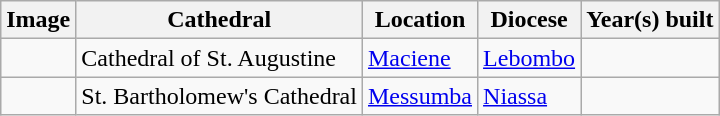<table class="wikitable">
<tr>
<th>Image</th>
<th>Cathedral</th>
<th>Location</th>
<th>Diocese</th>
<th>Year(s) built</th>
</tr>
<tr>
<td></td>
<td>Cathedral of St. Augustine</td>
<td><a href='#'>Maciene</a></td>
<td><a href='#'>Lebombo</a></td>
<td></td>
</tr>
<tr>
<td></td>
<td>St. Bartholomew's Cathedral</td>
<td><a href='#'>Messumba</a></td>
<td><a href='#'>Niassa</a></td>
<td></td>
</tr>
</table>
